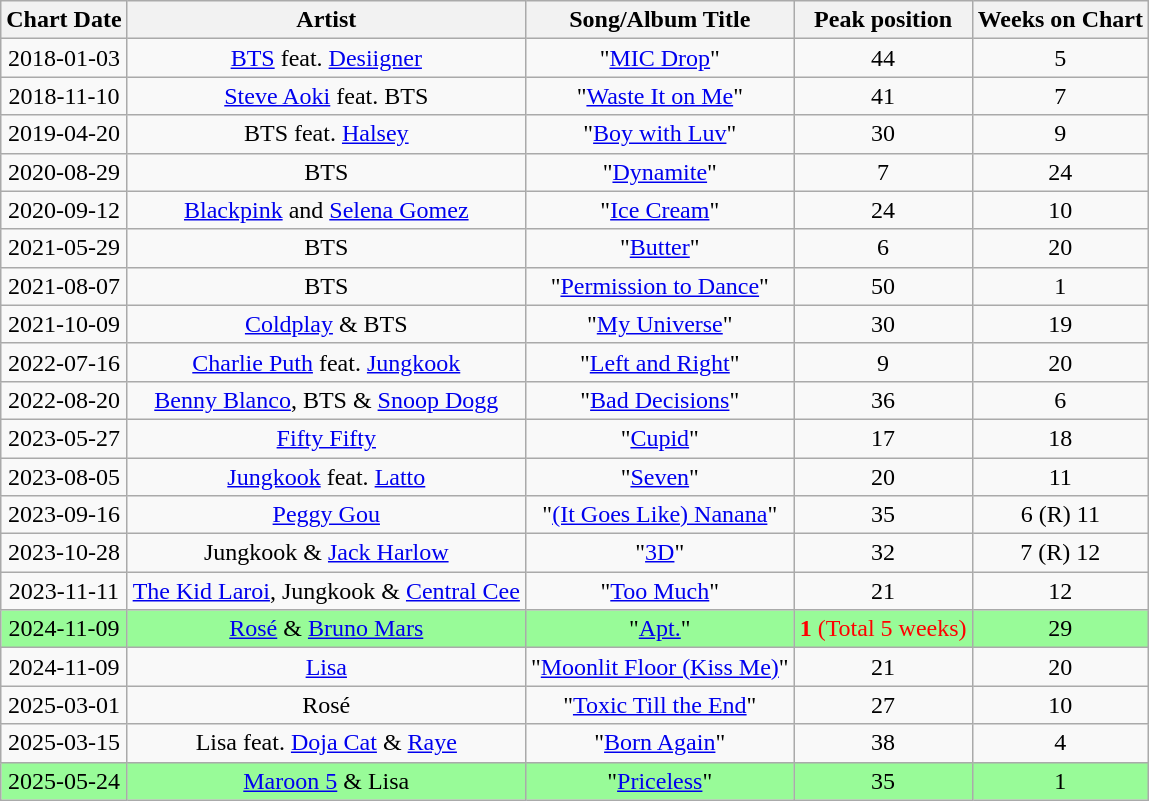<table class="wikitable sortable" style="text-align:center">
<tr>
<th>Chart Date</th>
<th>Artist</th>
<th>Song/Album Title</th>
<th>Peak position</th>
<th>Weeks on Chart</th>
</tr>
<tr>
<td>2018-01-03</td>
<td><a href='#'>BTS</a> feat. <a href='#'>Desiigner</a></td>
<td>"<a href='#'>MIC Drop</a>"</td>
<td>44</td>
<td>5</td>
</tr>
<tr>
<td>2018-11-10</td>
<td><a href='#'>Steve Aoki</a> feat. BTS</td>
<td>"<a href='#'>Waste It on Me</a>"</td>
<td>41</td>
<td>7</td>
</tr>
<tr>
<td>2019-04-20</td>
<td>BTS feat. <a href='#'>Halsey</a></td>
<td>"<a href='#'>Boy with Luv</a>"</td>
<td>30</td>
<td>9</td>
</tr>
<tr>
<td>2020-08-29</td>
<td>BTS</td>
<td>"<a href='#'>Dynamite</a>"</td>
<td>7</td>
<td>24</td>
</tr>
<tr>
<td>2020-09-12</td>
<td><a href='#'>Blackpink</a> and <a href='#'>Selena Gomez</a></td>
<td>"<a href='#'>Ice Cream</a>"</td>
<td>24</td>
<td>10</td>
</tr>
<tr>
<td>2021-05-29</td>
<td>BTS</td>
<td>"<a href='#'>Butter</a>"</td>
<td>6</td>
<td>20</td>
</tr>
<tr>
<td>2021-08-07</td>
<td>BTS</td>
<td>"<a href='#'>Permission to Dance</a>"</td>
<td>50</td>
<td>1</td>
</tr>
<tr>
<td>2021-10-09</td>
<td><a href='#'>Coldplay</a> & BTS</td>
<td>"<a href='#'>My Universe</a>"</td>
<td>30</td>
<td>19</td>
</tr>
<tr>
<td>2022-07-16</td>
<td><a href='#'>Charlie Puth</a> feat. <a href='#'>Jungkook</a></td>
<td>"<a href='#'>Left and Right</a>"</td>
<td>9</td>
<td>20</td>
</tr>
<tr>
<td>2022-08-20</td>
<td><a href='#'>Benny Blanco</a>, BTS & <a href='#'>Snoop Dogg</a></td>
<td>"<a href='#'>Bad Decisions</a>"</td>
<td>36</td>
<td>6</td>
</tr>
<tr>
<td>2023-05-27</td>
<td><a href='#'>Fifty Fifty</a></td>
<td>"<a href='#'>Cupid</a>"</td>
<td>17</td>
<td>18</td>
</tr>
<tr>
<td>2023-08-05</td>
<td><a href='#'>Jungkook</a> feat. <a href='#'>Latto</a></td>
<td>"<a href='#'>Seven</a>"</td>
<td>20</td>
<td>11</td>
</tr>
<tr>
<td>2023-09-16</td>
<td><a href='#'>Peggy Gou</a></td>
<td>"<a href='#'>(It Goes Like) Nanana</a>"</td>
<td>35</td>
<td>6 (R) 11</td>
</tr>
<tr>
<td>2023-10-28</td>
<td>Jungkook & <a href='#'>Jack Harlow</a></td>
<td>"<a href='#'>3D</a>"</td>
<td>32</td>
<td>7 (R) 12</td>
</tr>
<tr>
<td>2023-11-11</td>
<td><a href='#'>The Kid Laroi</a>, Jungkook & <a href='#'>Central Cee</a></td>
<td>"<a href='#'>Too Much</a>"</td>
<td>21</td>
<td>12</td>
</tr>
<tr style="background:palegreen;">
<td>2024-11-09</td>
<td><a href='#'>Rosé</a> & <a href='#'>Bruno Mars</a></td>
<td>"<a href='#'>Apt.</a>"</td>
<td style="color:red"><strong>1</strong> (Total 5 weeks)</td>
<td>29</td>
</tr>
<tr>
<td>2024-11-09</td>
<td><a href='#'>Lisa</a></td>
<td>"<a href='#'>Moonlit Floor (Kiss Me)</a>"</td>
<td>21</td>
<td>20</td>
</tr>
<tr>
<td>2025-03-01</td>
<td>Rosé</td>
<td>"<a href='#'>Toxic Till the End</a>"</td>
<td>27</td>
<td>10</td>
</tr>
<tr>
<td>2025-03-15</td>
<td>Lisa feat. <a href='#'>Doja Cat</a> & <a href='#'>Raye</a></td>
<td>"<a href='#'>Born Again</a>"</td>
<td>38</td>
<td>4</td>
</tr>
<tr style="background:palegreen;">
<td>2025-05-24</td>
<td><a href='#'>Maroon 5</a> & Lisa</td>
<td>"<a href='#'>Priceless</a>"</td>
<td>35</td>
<td>1</td>
</tr>
</table>
